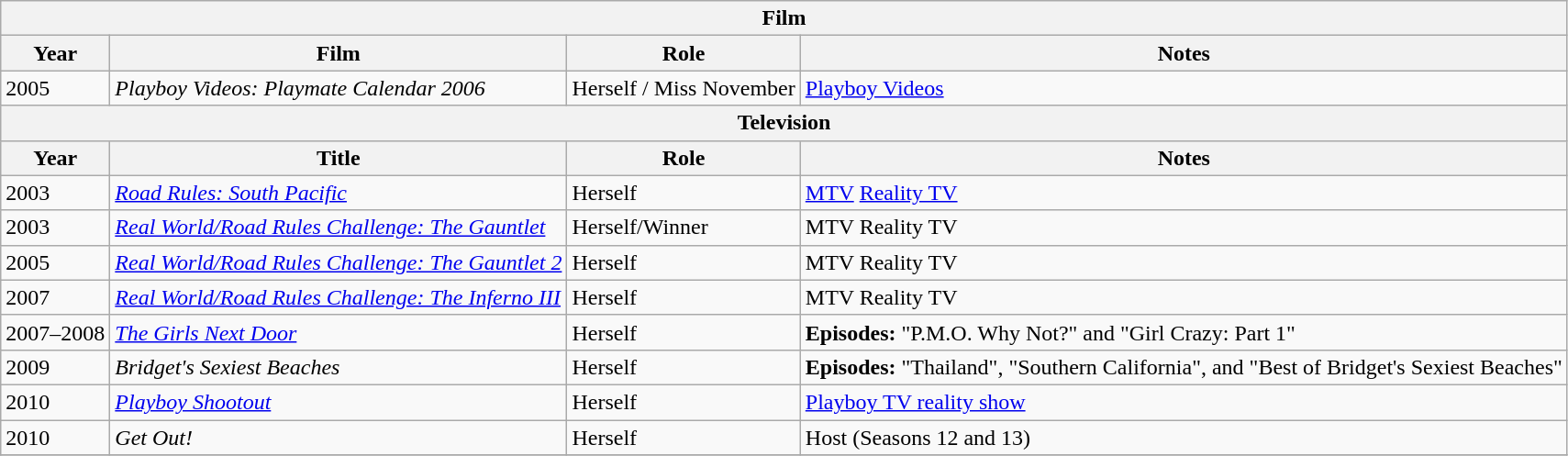<table class="wikitable">
<tr>
<th colspan="4">Film</th>
</tr>
<tr>
<th>Year</th>
<th>Film</th>
<th>Role</th>
<th>Notes</th>
</tr>
<tr>
<td>2005</td>
<td><em>Playboy Videos: Playmate Calendar 2006</em></td>
<td>Herself / Miss November</td>
<td><a href='#'>Playboy Videos</a></td>
</tr>
<tr>
<th colspan="4">Television</th>
</tr>
<tr>
<th>Year</th>
<th>Title</th>
<th>Role</th>
<th>Notes</th>
</tr>
<tr>
<td>2003</td>
<td><em><a href='#'>Road Rules: South Pacific</a></em></td>
<td>Herself</td>
<td><a href='#'>MTV</a> <a href='#'>Reality TV</a></td>
</tr>
<tr>
<td>2003</td>
<td><em><a href='#'>Real World/Road Rules Challenge: The Gauntlet</a></em></td>
<td>Herself/Winner</td>
<td>MTV Reality TV</td>
</tr>
<tr>
<td>2005</td>
<td><em><a href='#'>Real World/Road Rules Challenge: The Gauntlet 2</a></em></td>
<td>Herself</td>
<td>MTV Reality TV</td>
</tr>
<tr>
<td>2007</td>
<td><em><a href='#'>Real World/Road Rules Challenge: The Inferno III</a></em></td>
<td>Herself</td>
<td>MTV Reality TV</td>
</tr>
<tr>
<td>2007–2008</td>
<td><em><a href='#'>The Girls Next Door</a></em></td>
<td>Herself</td>
<td><strong>Episodes:</strong> "P.M.O. Why Not?" and "Girl Crazy: Part 1"</td>
</tr>
<tr>
<td>2009</td>
<td><em>Bridget's Sexiest Beaches</em></td>
<td>Herself</td>
<td><strong>Episodes:</strong> "Thailand", "Southern California", and "Best of Bridget's Sexiest Beaches"</td>
</tr>
<tr>
<td>2010</td>
<td><em><a href='#'>Playboy Shootout</a></em></td>
<td>Herself</td>
<td><a href='#'>Playboy TV reality show</a></td>
</tr>
<tr>
<td>2010</td>
<td><em>Get Out!</em></td>
<td>Herself</td>
<td>Host (Seasons 12 and 13)</td>
</tr>
<tr>
</tr>
</table>
